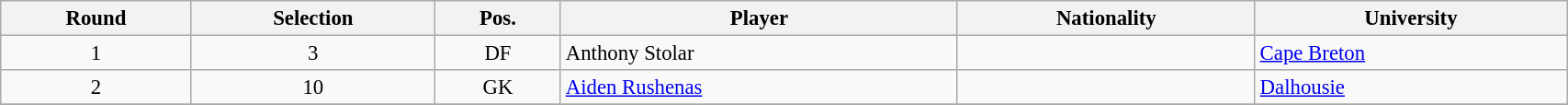<table class="wikitable sortable" style="width:90%; text-align:center; font-size:95%; text-align:left;">
<tr>
<th>Round</th>
<th>Selection</th>
<th>Pos.</th>
<th>Player</th>
<th>Nationality</th>
<th>University</th>
</tr>
<tr>
<td align=center>1</td>
<td align=center>3</td>
<td align=center>DF</td>
<td>Anthony Stolar</td>
<td></td>
<td><a href='#'>Cape Breton</a></td>
</tr>
<tr>
<td align=center>2</td>
<td align=center>10</td>
<td align=center>GK</td>
<td><a href='#'>Aiden Rushenas</a></td>
<td></td>
<td><a href='#'>Dalhousie</a></td>
</tr>
<tr>
</tr>
</table>
